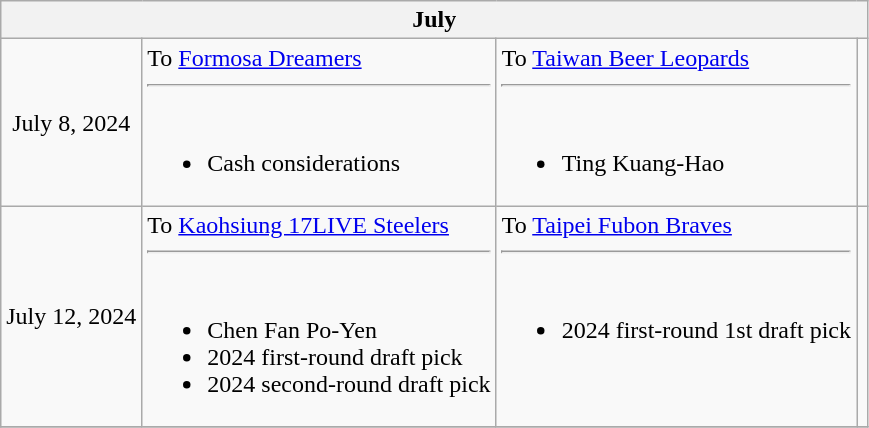<table class="wikitable" style="text-align:center">
<tr>
<th colspan="4">July</th>
</tr>
<tr>
<td>July 8, 2024</td>
<td align="left" valign="top">To <a href='#'>Formosa Dreamers</a><hr><br><ul><li>Cash considerations</li></ul></td>
<td align="left" valign="top">To <a href='#'>Taiwan Beer Leopards</a><hr><br><ul><li>Ting Kuang-Hao</li></ul></td>
<td align="center"></td>
</tr>
<tr>
<td>July 12, 2024</td>
<td align="left" valign="top">To <a href='#'>Kaohsiung 17LIVE Steelers</a><hr><br><ul><li>Chen Fan Po-Yen</li><li>2024 first-round draft pick</li><li>2024 second-round draft pick</li></ul></td>
<td align="left" valign="top">To <a href='#'>Taipei Fubon Braves</a><hr><br><ul><li>2024 first-round 1st draft pick</li></ul></td>
<td align="center"></td>
</tr>
<tr>
</tr>
</table>
